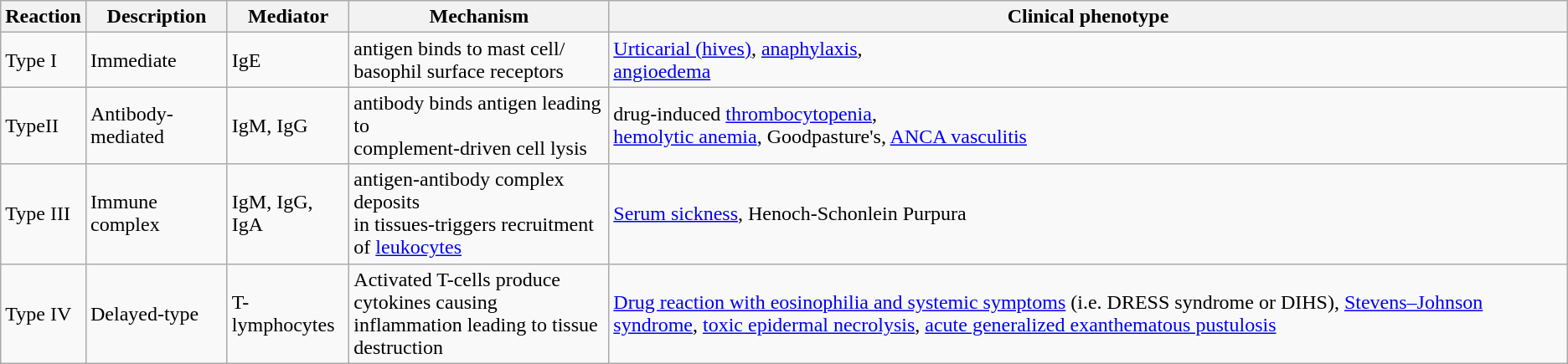<table class="wikitable">
<tr>
<th>Reaction</th>
<th>Description</th>
<th>Mediator</th>
<th>Mechanism</th>
<th>Clinical phenotype</th>
</tr>
<tr>
<td>Type I</td>
<td>Immediate</td>
<td>IgE</td>
<td>antigen binds to mast cell/<br>basophil surface receptors</td>
<td><a href='#'>Urticarial (hives)</a>, <a href='#'>anaphylaxis</a>,<br><a href='#'>angioedema</a></td>
</tr>
<tr>
<td>TypeII</td>
<td>Antibody-mediated</td>
<td>IgM, IgG</td>
<td>antibody binds antigen leading to<br>complement-driven cell lysis</td>
<td>drug-induced <a href='#'>thrombocytopenia</a>,<br><a href='#'>hemolytic anemia</a>, Goodpasture's, <a href='#'>ANCA vasculitis</a></td>
</tr>
<tr>
<td>Type III</td>
<td>Immune complex</td>
<td>IgM, IgG, IgA</td>
<td>antigen-antibody complex deposits<br>in tissues-triggers recruitment of <a href='#'>leukocytes</a></td>
<td><a href='#'>Serum sickness</a>, Henoch-Schonlein Purpura</td>
</tr>
<tr>
<td>Type IV</td>
<td>Delayed-type</td>
<td>T-lymphocytes</td>
<td>Activated T-cells produce cytokines causing<br>inflammation leading to tissue destruction</td>
<td><a href='#'>Drug reaction with eosinophilia and systemic symptoms</a> (i.e. DRESS syndrome or DIHS), <a href='#'>Stevens–Johnson syndrome</a>, <a href='#'>toxic epidermal necrolysis</a>, <a href='#'>acute generalized exanthematous pustulosis</a></td>
</tr>
</table>
